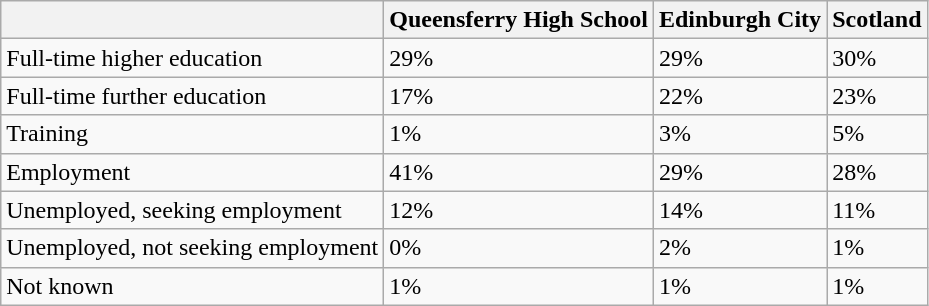<table class="wikitable">
<tr>
<th></th>
<th>Queensferry High School</th>
<th>Edinburgh City</th>
<th>Scotland</th>
</tr>
<tr>
<td>Full-time higher education</td>
<td>29%</td>
<td>29%</td>
<td>30%</td>
</tr>
<tr>
<td>Full-time further education</td>
<td>17%</td>
<td>22%</td>
<td>23%</td>
</tr>
<tr>
<td>Training</td>
<td>1%</td>
<td>3%</td>
<td>5%</td>
</tr>
<tr>
<td>Employment</td>
<td>41%</td>
<td>29%</td>
<td>28%</td>
</tr>
<tr>
<td>Unemployed, seeking employment</td>
<td>12%</td>
<td>14%</td>
<td>11%</td>
</tr>
<tr>
<td>Unemployed, not seeking employment</td>
<td>0%</td>
<td>2%</td>
<td>1%</td>
</tr>
<tr>
<td>Not known</td>
<td>1%</td>
<td>1%</td>
<td>1%</td>
</tr>
</table>
